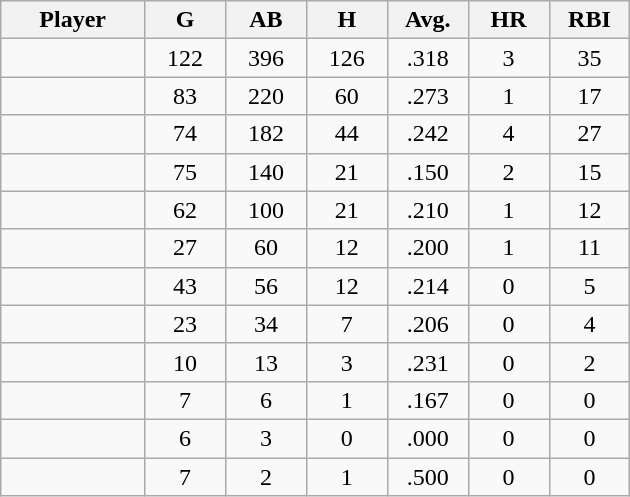<table class="wikitable sortable">
<tr>
<th bgcolor="#DDDDFF" width="16%">Player</th>
<th bgcolor="#DDDDFF" width="9%">G</th>
<th bgcolor="#DDDDFF" width="9%">AB</th>
<th bgcolor="#DDDDFF" width="9%">H</th>
<th bgcolor="#DDDDFF" width="9%">Avg.</th>
<th bgcolor="#DDDDFF" width="9%">HR</th>
<th bgcolor="#DDDDFF" width="9%">RBI</th>
</tr>
<tr align="center">
<td></td>
<td>122</td>
<td>396</td>
<td>126</td>
<td>.318</td>
<td>3</td>
<td>35</td>
</tr>
<tr align="center">
<td></td>
<td>83</td>
<td>220</td>
<td>60</td>
<td>.273</td>
<td>1</td>
<td>17</td>
</tr>
<tr align="center">
<td></td>
<td>74</td>
<td>182</td>
<td>44</td>
<td>.242</td>
<td>4</td>
<td>27</td>
</tr>
<tr align="center">
<td></td>
<td>75</td>
<td>140</td>
<td>21</td>
<td>.150</td>
<td>2</td>
<td>15</td>
</tr>
<tr align="center">
<td></td>
<td>62</td>
<td>100</td>
<td>21</td>
<td>.210</td>
<td>1</td>
<td>12</td>
</tr>
<tr align="center">
<td></td>
<td>27</td>
<td>60</td>
<td>12</td>
<td>.200</td>
<td>1</td>
<td>11</td>
</tr>
<tr align="center">
<td></td>
<td>43</td>
<td>56</td>
<td>12</td>
<td>.214</td>
<td>0</td>
<td>5</td>
</tr>
<tr align="center">
<td></td>
<td>23</td>
<td>34</td>
<td>7</td>
<td>.206</td>
<td>0</td>
<td>4</td>
</tr>
<tr align="center">
<td></td>
<td>10</td>
<td>13</td>
<td>3</td>
<td>.231</td>
<td>0</td>
<td>2</td>
</tr>
<tr align="center">
<td></td>
<td>7</td>
<td>6</td>
<td>1</td>
<td>.167</td>
<td>0</td>
<td>0</td>
</tr>
<tr align="center">
<td></td>
<td>6</td>
<td>3</td>
<td>0</td>
<td>.000</td>
<td>0</td>
<td>0</td>
</tr>
<tr align="center">
<td></td>
<td>7</td>
<td>2</td>
<td>1</td>
<td>.500</td>
<td>0</td>
<td>0</td>
</tr>
</table>
